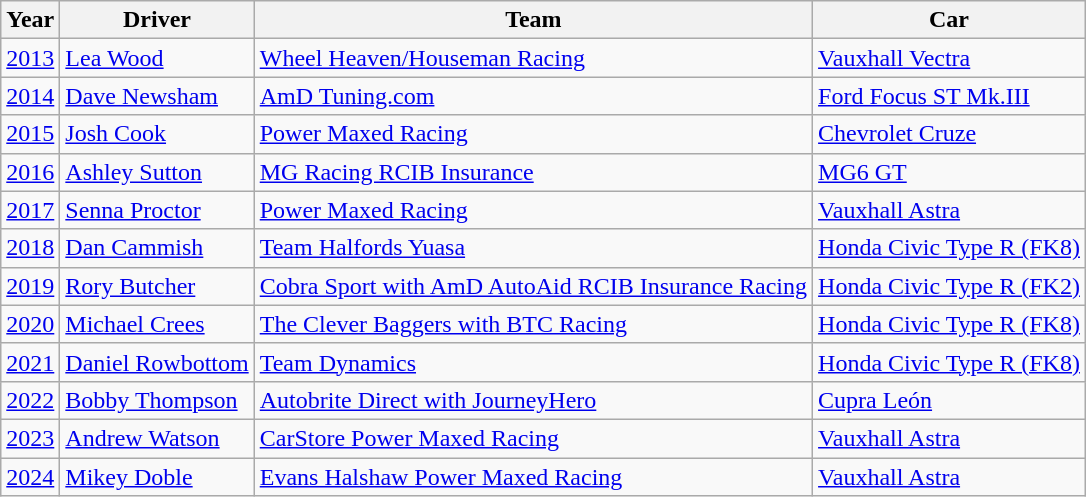<table class="wikitable sortable">
<tr>
<th>Year</th>
<th>Driver</th>
<th>Team</th>
<th>Car</th>
</tr>
<tr>
<td align=center><a href='#'>2013</a></td>
<td> <a href='#'>Lea Wood</a></td>
<td><a href='#'>Wheel Heaven/Houseman Racing</a></td>
<td><a href='#'>Vauxhall Vectra</a></td>
</tr>
<tr>
<td align=center><a href='#'>2014</a></td>
<td> <a href='#'>Dave Newsham</a></td>
<td><a href='#'>AmD Tuning.com</a></td>
<td><a href='#'>Ford Focus ST Mk.III</a></td>
</tr>
<tr>
<td align=center><a href='#'>2015</a></td>
<td> <a href='#'>Josh Cook</a></td>
<td><a href='#'>Power Maxed Racing</a></td>
<td><a href='#'>Chevrolet Cruze</a></td>
</tr>
<tr>
<td align=center><a href='#'>2016</a></td>
<td> <a href='#'>Ashley Sutton</a></td>
<td><a href='#'>MG Racing RCIB Insurance</a></td>
<td><a href='#'>MG6 GT</a></td>
</tr>
<tr>
<td align=center><a href='#'>2017</a></td>
<td> <a href='#'>Senna Proctor</a></td>
<td><a href='#'>Power Maxed Racing</a></td>
<td><a href='#'>Vauxhall Astra</a></td>
</tr>
<tr>
<td align=center><a href='#'>2018</a></td>
<td> <a href='#'>Dan Cammish</a></td>
<td><a href='#'>Team Halfords Yuasa</a></td>
<td><a href='#'>Honda Civic Type R (FK8)</a></td>
</tr>
<tr>
<td align=center><a href='#'>2019</a></td>
<td> <a href='#'>Rory Butcher</a></td>
<td><a href='#'>Cobra Sport with AmD AutoAid RCIB Insurance Racing</a></td>
<td><a href='#'>Honda Civic Type R (FK2)</a></td>
</tr>
<tr>
<td align=center><a href='#'>2020</a></td>
<td> <a href='#'>Michael Crees</a></td>
<td><a href='#'>The Clever Baggers with BTC Racing</a></td>
<td><a href='#'>Honda Civic Type R (FK8)</a></td>
</tr>
<tr>
<td align=center><a href='#'>2021</a></td>
<td> <a href='#'>Daniel Rowbottom</a></td>
<td><a href='#'>Team Dynamics</a></td>
<td><a href='#'>Honda Civic Type R (FK8)</a></td>
</tr>
<tr>
<td align=center><a href='#'>2022</a></td>
<td> <a href='#'>Bobby Thompson</a></td>
<td><a href='#'>Autobrite Direct with JourneyHero</a></td>
<td><a href='#'>Cupra León</a></td>
</tr>
<tr>
<td align=center><a href='#'>2023</a></td>
<td> <a href='#'>Andrew Watson</a></td>
<td><a href='#'>CarStore Power Maxed Racing</a></td>
<td><a href='#'>Vauxhall Astra</a></td>
</tr>
<tr>
<td align=center><a href='#'>2024</a></td>
<td> <a href='#'>Mikey Doble</a></td>
<td><a href='#'>Evans Halshaw Power Maxed Racing</a></td>
<td><a href='#'>Vauxhall Astra</a></td>
</tr>
</table>
